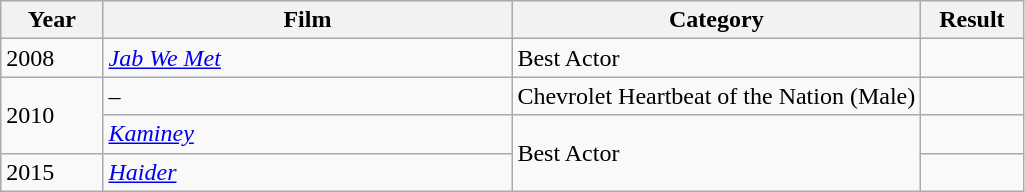<table class="wikitable">
<tr>
<th style="width:10%;">Year</th>
<th style="width:40%;">Film</th>
<th style="width:40%;">Category</th>
<th style="width:15%;">Result</th>
</tr>
<tr>
<td>2008</td>
<td><em><a href='#'>Jab We Met</a></em></td>
<td>Best Actor</td>
<td></td>
</tr>
<tr>
<td rowspan="2">2010</td>
<td>–</td>
<td>Chevrolet Heartbeat of the Nation (Male)</td>
<td></td>
</tr>
<tr>
<td><em><a href='#'>Kaminey</a></em></td>
<td rowspan="2">Best Actor</td>
<td></td>
</tr>
<tr>
<td>2015</td>
<td><em><a href='#'>Haider</a> </em></td>
<td></td>
</tr>
</table>
